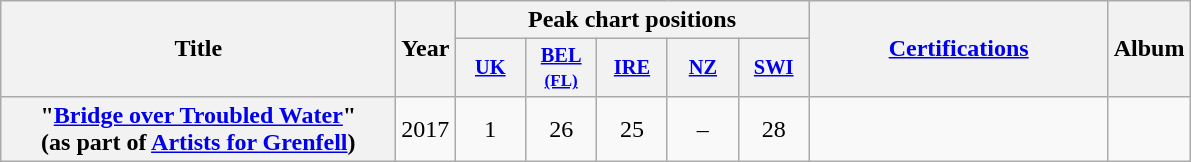<table class="wikitable plainrowheaders" style="text-align:center;">
<tr>
<th scope="col" rowspan="2" style="width:16em;">Title</th>
<th scope="col" rowspan="2">Year</th>
<th scope="col" colspan="5">Peak chart positions</th>
<th scope="col" rowspan="2" style="width:12em;"><a href='#'>Certifications</a></th>
<th scope="col" rowspan="2">Album</th>
</tr>
<tr>
<th scope="col" style="width:3em;font-size:85%;"><a href='#'>UK</a></th>
<th scope="col" style="width:3em;font-size:85%;"><a href='#'>BEL<br><small>(FL)</small></a></th>
<th scope="col" style="width:3em;font-size:85%;"><a href='#'>IRE</a></th>
<th scope="col" style="width:3em;font-size:85%;"><a href='#'>NZ</a></th>
<th scope="col" style="width:3em;font-size:85%;"><a href='#'>SWI</a></th>
</tr>
<tr>
<th scope="row">"<a href='#'>Bridge over Troubled Water</a>"<br><span>(as part of <a href='#'>Artists for Grenfell</a>)</span></th>
<td>2017</td>
<td>1</td>
<td>26</td>
<td>25</td>
<td>– </td>
<td>28</td>
<td></td>
<td></td>
</tr>
</table>
